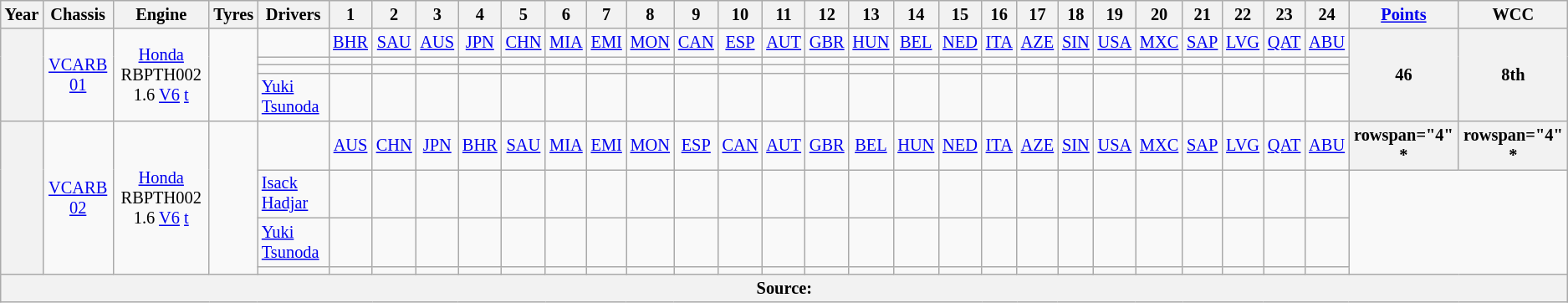<table class="wikitable" style="text-align:center; font-size:85%">
<tr>
<th>Year</th>
<th>Chassis</th>
<th>Engine</th>
<th>Tyres</th>
<th>Drivers</th>
<th>1</th>
<th>2</th>
<th>3</th>
<th>4</th>
<th>5</th>
<th>6</th>
<th>7</th>
<th>8</th>
<th>9</th>
<th>10</th>
<th>11</th>
<th>12</th>
<th>13</th>
<th>14</th>
<th>15</th>
<th>16</th>
<th>17</th>
<th>18</th>
<th>19</th>
<th>20</th>
<th>21</th>
<th>22</th>
<th>23</th>
<th>24</th>
<th><a href='#'>Points</a></th>
<th>WCC</th>
</tr>
<tr>
<th rowspan="4"></th>
<td rowspan="4"><a href='#'>VCARB 01</a></td>
<td rowspan="4"><a href='#'>Honda</a> RBPTH002<br>1.6 <a href='#'>V6</a> <a href='#'>t</a></td>
<td rowspan="4"></td>
<td></td>
<td><a href='#'>BHR</a></td>
<td><a href='#'>SAU</a></td>
<td><a href='#'>AUS</a></td>
<td><a href='#'>JPN</a></td>
<td><a href='#'>CHN</a></td>
<td><a href='#'>MIA</a></td>
<td><a href='#'>EMI</a></td>
<td><a href='#'>MON</a></td>
<td><a href='#'>CAN</a></td>
<td><a href='#'>ESP</a></td>
<td><a href='#'>AUT</a></td>
<td><a href='#'>GBR</a></td>
<td><a href='#'>HUN</a></td>
<td><a href='#'>BEL</a></td>
<td><a href='#'>NED</a></td>
<td><a href='#'>ITA</a></td>
<td><a href='#'>AZE</a></td>
<td><a href='#'>SIN</a></td>
<td><a href='#'>USA</a></td>
<td><a href='#'>MXC</a></td>
<td><a href='#'>SAP</a></td>
<td><a href='#'>LVG</a></td>
<td><a href='#'>QAT</a></td>
<td><a href='#'>ABU</a></td>
<th rowspan="4">46</th>
<th rowspan="4">8th</th>
</tr>
<tr>
<td align="left"></td>
<td></td>
<td></td>
<td></td>
<td></td>
<td></td>
<td></td>
<td></td>
<td></td>
<td></td>
<td></td>
<td></td>
<td></td>
<td></td>
<td></td>
<td></td>
<td></td>
<td></td>
<td></td>
<td></td>
<td></td>
<td></td>
<td></td>
<td></td>
<td></td>
</tr>
<tr>
<td align="left"></td>
<td></td>
<td></td>
<td></td>
<td></td>
<td></td>
<td></td>
<td></td>
<td></td>
<td></td>
<td></td>
<td></td>
<td></td>
<td></td>
<td></td>
<td></td>
<td></td>
<td></td>
<td></td>
<td></td>
<td></td>
<td></td>
<td></td>
<td></td>
<td></td>
</tr>
<tr>
<td align=left> <a href='#'>Yuki Tsunoda</a></td>
<td></td>
<td></td>
<td></td>
<td></td>
<td></td>
<td></td>
<td></td>
<td></td>
<td></td>
<td></td>
<td></td>
<td></td>
<td></td>
<td></td>
<td></td>
<td></td>
<td></td>
<td></td>
<td></td>
<td></td>
<td></td>
<td></td>
<td></td>
<td></td>
</tr>
<tr>
<th rowspan="4"></th>
<td rowspan="4"><a href='#'>VCARB 02</a></td>
<td rowspan="4"><a href='#'>Honda</a> RBPTH002<br>1.6 <a href='#'>V6</a> <a href='#'>t</a></td>
<td rowspan="4"></td>
<td></td>
<td><a href='#'>AUS</a></td>
<td><a href='#'>CHN</a></td>
<td><a href='#'>JPN</a></td>
<td><a href='#'>BHR</a></td>
<td><a href='#'>SAU</a></td>
<td><a href='#'>MIA</a></td>
<td><a href='#'>EMI</a></td>
<td><a href='#'>MON</a></td>
<td><a href='#'>ESP</a></td>
<td><a href='#'>CAN</a></td>
<td><a href='#'>AUT</a></td>
<td><a href='#'>GBR</a></td>
<td><a href='#'>BEL</a></td>
<td><a href='#'>HUN</a></td>
<td><a href='#'>NED</a></td>
<td><a href='#'>ITA</a></td>
<td><a href='#'>AZE</a></td>
<td><a href='#'>SIN</a></td>
<td><a href='#'>USA</a></td>
<td><a href='#'>MXC</a></td>
<td><a href='#'>SAP</a></td>
<td><a href='#'>LVG</a></td>
<td><a href='#'>QAT</a></td>
<td><a href='#'>ABU</a></td>
<th>rowspan="4" *</th>
<th>rowspan="4" *</th>
</tr>
<tr>
<td align=left> <a href='#'>Isack Hadjar</a></td>
<td></td>
<td></td>
<td></td>
<td></td>
<td></td>
<td></td>
<td></td>
<td></td>
<td></td>
<td></td>
<td></td>
<td></td>
<td></td>
<td></td>
<td></td>
<td></td>
<td></td>
<td></td>
<td></td>
<td></td>
<td></td>
<td></td>
<td></td>
<td></td>
</tr>
<tr>
<td align=left> <a href='#'>Yuki Tsunoda</a></td>
<td></td>
<td></td>
<td></td>
<td></td>
<td></td>
<td></td>
<td></td>
<td></td>
<td></td>
<td></td>
<td></td>
<td></td>
<td></td>
<td></td>
<td></td>
<td></td>
<td></td>
<td></td>
<td></td>
<td></td>
<td></td>
<td></td>
<td></td>
<td></td>
</tr>
<tr>
<td align="left"></td>
<td></td>
<td></td>
<td></td>
<td></td>
<td></td>
<td></td>
<td></td>
<td></td>
<td></td>
<td></td>
<td></td>
<td></td>
<td></td>
<td></td>
<td></td>
<td></td>
<td></td>
<td></td>
<td></td>
<td></td>
<td></td>
<td></td>
<td></td>
<td></td>
</tr>
<tr>
<th colspan="31">Source:</th>
</tr>
</table>
